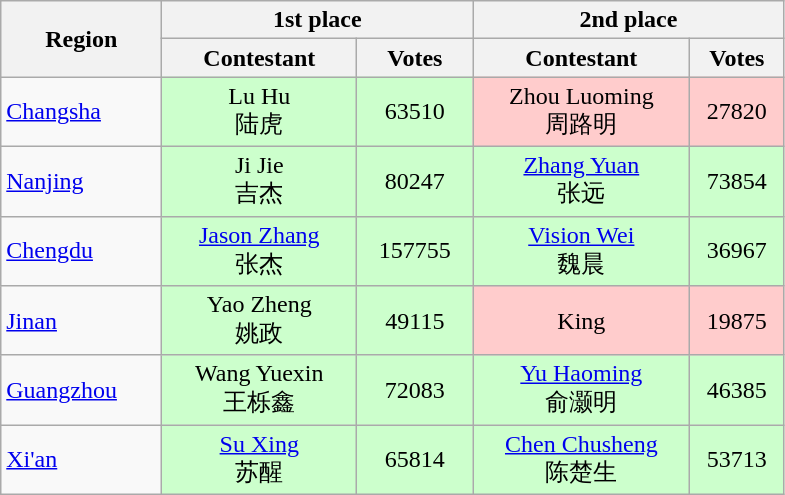<table class="wikitable">
<tr>
<th rowspan=2 width=100px>Region</th>
<th colspan=2 width=200px>1st place</th>
<th colspan=2 width=200px>2nd place</th>
</tr>
<tr>
<th>Contestant</th>
<th>Votes</th>
<th>Contestant</th>
<th>Votes</th>
</tr>
<tr>
<td><a href='#'>Changsha</a></td>
<td align="center" style="background:#ccffcc;">Lu Hu<br>陆虎</td>
<td align="center" style="background:#ccffcc;">63510</td>
<td align="center" style="background:#ffcccc;">Zhou Luoming<br>周路明</td>
<td align="center" style="background:#ffcccc;">27820</td>
</tr>
<tr>
<td><a href='#'>Nanjing</a></td>
<td align="center" style="background:#ccffcc;">Ji Jie<br>吉杰</td>
<td align="center" style="background:#ccffcc;">80247</td>
<td align="center" style="background:#ccffcc;"><a href='#'>Zhang Yuan</a><br>张远</td>
<td align="center" style="background:#ccffcc;">73854</td>
</tr>
<tr>
<td><a href='#'>Chengdu</a></td>
<td align="center" style="background:#ccffcc;"><a href='#'>Jason Zhang</a><br>张杰</td>
<td align="center" style="background:#ccffcc;">157755</td>
<td align="center" style="background:#ccffcc;"><a href='#'>Vision Wei</a><br>魏晨</td>
<td align="center" style="background:#ccffcc;">36967</td>
</tr>
<tr>
<td><a href='#'>Jinan</a></td>
<td align="center" style="background:#ccffcc;">Yao Zheng<br>姚政</td>
<td align="center" style="background:#ccffcc;">49115</td>
<td align="center" style="background:#ffcccc;">King</td>
<td align="center" style="background:#ffcccc;">19875</td>
</tr>
<tr>
<td><a href='#'>Guangzhou</a></td>
<td align="center" style="background:#ccffcc;">Wang Yuexin<br>王栎鑫</td>
<td align="center" style="background:#ccffcc;">72083</td>
<td align="center" style="background:#ccffcc;"><a href='#'>Yu Haoming</a><br>俞灏明</td>
<td align="center" style="background:#ccffcc;">46385</td>
</tr>
<tr>
<td><a href='#'>Xi'an</a></td>
<td align="center" style="background:#ccffcc;"><a href='#'>Su Xing</a><br>苏醒</td>
<td align="center" style="background:#ccffcc;">65814</td>
<td align="center" style="background:#ccffcc;"><a href='#'>Chen Chusheng</a><br>陈楚生</td>
<td align="center" style="background:#ccffcc;">53713</td>
</tr>
</table>
